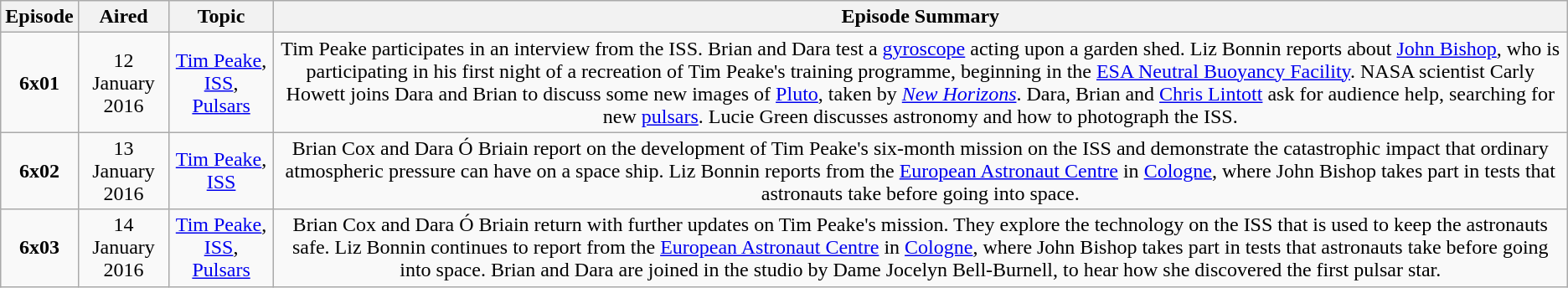<table class="wikitable" style="text-align:center;">
<tr>
<th>Episode</th>
<th>Aired</th>
<th>Topic</th>
<th>Episode Summary</th>
</tr>
<tr>
<td><strong>6x01</strong></td>
<td>12 January 2016</td>
<td><a href='#'>Tim Peake</a>, <a href='#'>ISS</a>, <a href='#'>Pulsars</a></td>
<td>Tim Peake participates in an interview from the ISS. Brian and Dara test a <a href='#'>gyroscope</a> acting upon a garden shed. Liz Bonnin reports about <a href='#'>John Bishop</a>, who is participating in his first night of a recreation of Tim Peake's training programme, beginning in the <a href='#'>ESA Neutral Buoyancy Facility</a>. NASA scientist Carly Howett joins Dara and Brian to discuss some new images of <a href='#'>Pluto</a>, taken by <em><a href='#'>New Horizons</a></em>. Dara, Brian and <a href='#'>Chris Lintott</a> ask for audience help, searching for new <a href='#'>pulsars</a>. Lucie Green discusses astronomy and how to photograph the ISS.</td>
</tr>
<tr>
<td><strong>6x02</strong></td>
<td>13 January 2016</td>
<td><a href='#'>Tim Peake</a>, <a href='#'>ISS</a></td>
<td>Brian Cox and Dara Ó Briain report on the development of Tim Peake's six-month mission on the ISS and demonstrate the catastrophic impact that ordinary atmospheric pressure can have on a space ship. Liz Bonnin reports from the <a href='#'>European Astronaut Centre</a> in <a href='#'>Cologne</a>, where John Bishop takes part in tests that astronauts take before going into space.</td>
</tr>
<tr>
<td><strong>6x03</strong></td>
<td>14 January 2016</td>
<td><a href='#'>Tim Peake</a>, <a href='#'>ISS</a>, <a href='#'>Pulsars</a></td>
<td>Brian Cox and Dara Ó Briain return with further updates on Tim Peake's mission. They explore the technology on the ISS that is used to keep the astronauts safe. Liz Bonnin continues to report from the <a href='#'>European Astronaut Centre</a> in <a href='#'>Cologne</a>, where John Bishop takes part in tests that astronauts take before going into space. Brian and Dara are joined in the studio by Dame Jocelyn Bell-Burnell, to hear how she discovered the first pulsar star.</td>
</tr>
</table>
